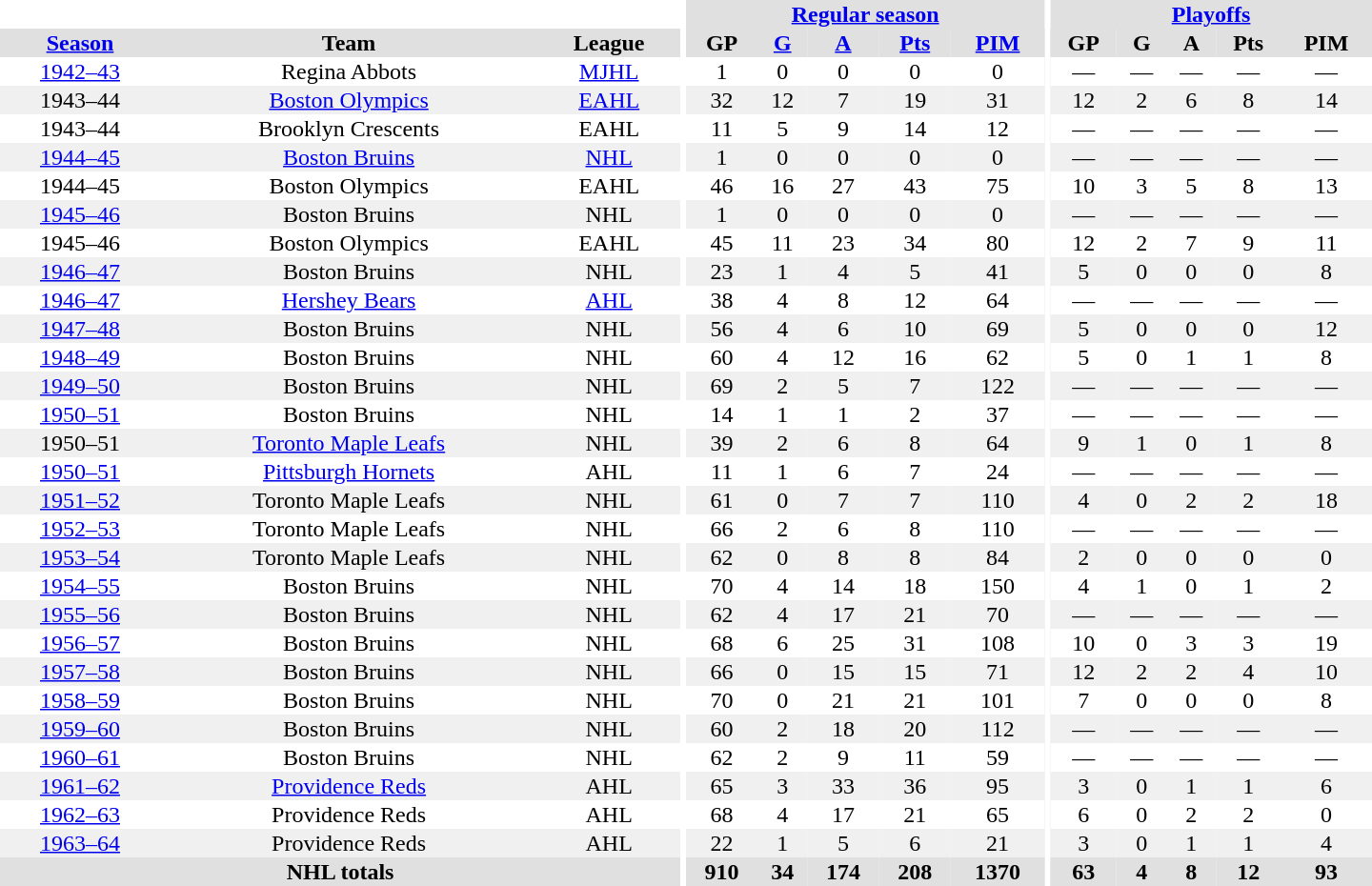<table border="0" cellpadding="1" cellspacing="0" style="text-align:center; width:60em">
<tr bgcolor="#e0e0e0">
<th colspan="3" bgcolor="#ffffff"></th>
<th rowspan="100" bgcolor="#ffffff"></th>
<th colspan="5"><a href='#'>Regular season</a></th>
<th rowspan="100" bgcolor="#ffffff"></th>
<th colspan="5"><a href='#'>Playoffs</a></th>
</tr>
<tr bgcolor="#e0e0e0">
<th><a href='#'>Season</a></th>
<th>Team</th>
<th>League</th>
<th>GP</th>
<th><a href='#'>G</a></th>
<th><a href='#'>A</a></th>
<th><a href='#'>Pts</a></th>
<th><a href='#'>PIM</a></th>
<th>GP</th>
<th>G</th>
<th>A</th>
<th>Pts</th>
<th>PIM</th>
</tr>
<tr>
<td><a href='#'>1942–43</a></td>
<td>Regina Abbots</td>
<td><a href='#'>MJHL</a></td>
<td>1</td>
<td>0</td>
<td>0</td>
<td>0</td>
<td>0</td>
<td>—</td>
<td>—</td>
<td>—</td>
<td>—</td>
<td>—</td>
</tr>
<tr bgcolor="#f0f0f0">
<td>1943–44</td>
<td><a href='#'>Boston Olympics</a></td>
<td><a href='#'>EAHL</a></td>
<td>32</td>
<td>12</td>
<td>7</td>
<td>19</td>
<td>31</td>
<td>12</td>
<td>2</td>
<td>6</td>
<td>8</td>
<td>14</td>
</tr>
<tr>
<td>1943–44</td>
<td>Brooklyn Crescents</td>
<td>EAHL</td>
<td>11</td>
<td>5</td>
<td>9</td>
<td>14</td>
<td>12</td>
<td>—</td>
<td>—</td>
<td>—</td>
<td>—</td>
<td>—</td>
</tr>
<tr bgcolor="#f0f0f0">
<td><a href='#'>1944–45</a></td>
<td><a href='#'>Boston Bruins</a></td>
<td><a href='#'>NHL</a></td>
<td>1</td>
<td>0</td>
<td>0</td>
<td>0</td>
<td>0</td>
<td>—</td>
<td>—</td>
<td>—</td>
<td>—</td>
<td>—</td>
</tr>
<tr>
<td>1944–45</td>
<td>Boston Olympics</td>
<td>EAHL</td>
<td>46</td>
<td>16</td>
<td>27</td>
<td>43</td>
<td>75</td>
<td>10</td>
<td>3</td>
<td>5</td>
<td>8</td>
<td>13</td>
</tr>
<tr bgcolor="#f0f0f0">
<td><a href='#'>1945–46</a></td>
<td>Boston Bruins</td>
<td>NHL</td>
<td>1</td>
<td>0</td>
<td>0</td>
<td>0</td>
<td>0</td>
<td>—</td>
<td>—</td>
<td>—</td>
<td>—</td>
<td>—</td>
</tr>
<tr>
<td>1945–46</td>
<td>Boston Olympics</td>
<td>EAHL</td>
<td>45</td>
<td>11</td>
<td>23</td>
<td>34</td>
<td>80</td>
<td>12</td>
<td>2</td>
<td>7</td>
<td>9</td>
<td>11</td>
</tr>
<tr bgcolor="#f0f0f0">
<td><a href='#'>1946–47</a></td>
<td>Boston Bruins</td>
<td>NHL</td>
<td>23</td>
<td>1</td>
<td>4</td>
<td>5</td>
<td>41</td>
<td>5</td>
<td>0</td>
<td>0</td>
<td>0</td>
<td>8</td>
</tr>
<tr>
<td><a href='#'>1946–47</a></td>
<td><a href='#'>Hershey Bears</a></td>
<td><a href='#'>AHL</a></td>
<td>38</td>
<td>4</td>
<td>8</td>
<td>12</td>
<td>64</td>
<td>—</td>
<td>—</td>
<td>—</td>
<td>—</td>
<td>—</td>
</tr>
<tr bgcolor="#f0f0f0">
<td><a href='#'>1947–48</a></td>
<td>Boston Bruins</td>
<td>NHL</td>
<td>56</td>
<td>4</td>
<td>6</td>
<td>10</td>
<td>69</td>
<td>5</td>
<td>0</td>
<td>0</td>
<td>0</td>
<td>12</td>
</tr>
<tr>
<td><a href='#'>1948–49</a></td>
<td>Boston Bruins</td>
<td>NHL</td>
<td>60</td>
<td>4</td>
<td>12</td>
<td>16</td>
<td>62</td>
<td>5</td>
<td>0</td>
<td>1</td>
<td>1</td>
<td>8</td>
</tr>
<tr bgcolor="#f0f0f0">
<td><a href='#'>1949–50</a></td>
<td>Boston Bruins</td>
<td>NHL</td>
<td>69</td>
<td>2</td>
<td>5</td>
<td>7</td>
<td>122</td>
<td>—</td>
<td>—</td>
<td>—</td>
<td>—</td>
<td>—</td>
</tr>
<tr>
<td><a href='#'>1950–51</a></td>
<td>Boston Bruins</td>
<td>NHL</td>
<td>14</td>
<td>1</td>
<td>1</td>
<td>2</td>
<td>37</td>
<td>—</td>
<td>—</td>
<td>—</td>
<td>—</td>
<td>—</td>
</tr>
<tr bgcolor="#f0f0f0">
<td>1950–51</td>
<td><a href='#'>Toronto Maple Leafs</a></td>
<td>NHL</td>
<td>39</td>
<td>2</td>
<td>6</td>
<td>8</td>
<td>64</td>
<td>9</td>
<td>1</td>
<td>0</td>
<td>1</td>
<td>8</td>
</tr>
<tr>
<td><a href='#'>1950–51</a></td>
<td><a href='#'>Pittsburgh Hornets</a></td>
<td>AHL</td>
<td>11</td>
<td>1</td>
<td>6</td>
<td>7</td>
<td>24</td>
<td>—</td>
<td>—</td>
<td>—</td>
<td>—</td>
<td>—</td>
</tr>
<tr bgcolor="#f0f0f0">
<td><a href='#'>1951–52</a></td>
<td>Toronto Maple Leafs</td>
<td>NHL</td>
<td>61</td>
<td>0</td>
<td>7</td>
<td>7</td>
<td>110</td>
<td>4</td>
<td>0</td>
<td>2</td>
<td>2</td>
<td>18</td>
</tr>
<tr>
<td><a href='#'>1952–53</a></td>
<td>Toronto Maple Leafs</td>
<td>NHL</td>
<td>66</td>
<td>2</td>
<td>6</td>
<td>8</td>
<td>110</td>
<td>—</td>
<td>—</td>
<td>—</td>
<td>—</td>
<td>—</td>
</tr>
<tr bgcolor="#f0f0f0">
<td><a href='#'>1953–54</a></td>
<td>Toronto Maple Leafs</td>
<td>NHL</td>
<td>62</td>
<td>0</td>
<td>8</td>
<td>8</td>
<td>84</td>
<td>2</td>
<td>0</td>
<td>0</td>
<td>0</td>
<td>0</td>
</tr>
<tr>
<td><a href='#'>1954–55</a></td>
<td>Boston Bruins</td>
<td>NHL</td>
<td>70</td>
<td>4</td>
<td>14</td>
<td>18</td>
<td>150</td>
<td>4</td>
<td>1</td>
<td>0</td>
<td>1</td>
<td>2</td>
</tr>
<tr bgcolor="#f0f0f0">
<td><a href='#'>1955–56</a></td>
<td>Boston Bruins</td>
<td>NHL</td>
<td>62</td>
<td>4</td>
<td>17</td>
<td>21</td>
<td>70</td>
<td>—</td>
<td>—</td>
<td>—</td>
<td>—</td>
<td>—</td>
</tr>
<tr>
<td><a href='#'>1956–57</a></td>
<td>Boston Bruins</td>
<td>NHL</td>
<td>68</td>
<td>6</td>
<td>25</td>
<td>31</td>
<td>108</td>
<td>10</td>
<td>0</td>
<td>3</td>
<td>3</td>
<td>19</td>
</tr>
<tr bgcolor="#f0f0f0">
<td><a href='#'>1957–58</a></td>
<td>Boston Bruins</td>
<td>NHL</td>
<td>66</td>
<td>0</td>
<td>15</td>
<td>15</td>
<td>71</td>
<td>12</td>
<td>2</td>
<td>2</td>
<td>4</td>
<td>10</td>
</tr>
<tr>
<td><a href='#'>1958–59</a></td>
<td>Boston Bruins</td>
<td>NHL</td>
<td>70</td>
<td>0</td>
<td>21</td>
<td>21</td>
<td>101</td>
<td>7</td>
<td>0</td>
<td>0</td>
<td>0</td>
<td>8</td>
</tr>
<tr bgcolor="#f0f0f0">
<td><a href='#'>1959–60</a></td>
<td>Boston Bruins</td>
<td>NHL</td>
<td>60</td>
<td>2</td>
<td>18</td>
<td>20</td>
<td>112</td>
<td>—</td>
<td>—</td>
<td>—</td>
<td>—</td>
<td>—</td>
</tr>
<tr>
<td><a href='#'>1960–61</a></td>
<td>Boston Bruins</td>
<td>NHL</td>
<td>62</td>
<td>2</td>
<td>9</td>
<td>11</td>
<td>59</td>
<td>—</td>
<td>—</td>
<td>—</td>
<td>—</td>
<td>—</td>
</tr>
<tr bgcolor="#f0f0f0">
<td><a href='#'>1961–62</a></td>
<td><a href='#'>Providence Reds</a></td>
<td>AHL</td>
<td>65</td>
<td>3</td>
<td>33</td>
<td>36</td>
<td>95</td>
<td>3</td>
<td>0</td>
<td>1</td>
<td>1</td>
<td>6</td>
</tr>
<tr>
<td><a href='#'>1962–63</a></td>
<td>Providence Reds</td>
<td>AHL</td>
<td>68</td>
<td>4</td>
<td>17</td>
<td>21</td>
<td>65</td>
<td>6</td>
<td>0</td>
<td>2</td>
<td>2</td>
<td>0</td>
</tr>
<tr bgcolor="#f0f0f0">
<td><a href='#'>1963–64</a></td>
<td>Providence Reds</td>
<td>AHL</td>
<td>22</td>
<td>1</td>
<td>5</td>
<td>6</td>
<td>21</td>
<td>3</td>
<td>0</td>
<td>1</td>
<td>1</td>
<td>4</td>
</tr>
<tr bgcolor="#e0e0e0">
<th colspan="3">NHL totals</th>
<th>910</th>
<th>34</th>
<th>174</th>
<th>208</th>
<th>1370</th>
<th>63</th>
<th>4</th>
<th>8</th>
<th>12</th>
<th>93</th>
</tr>
</table>
